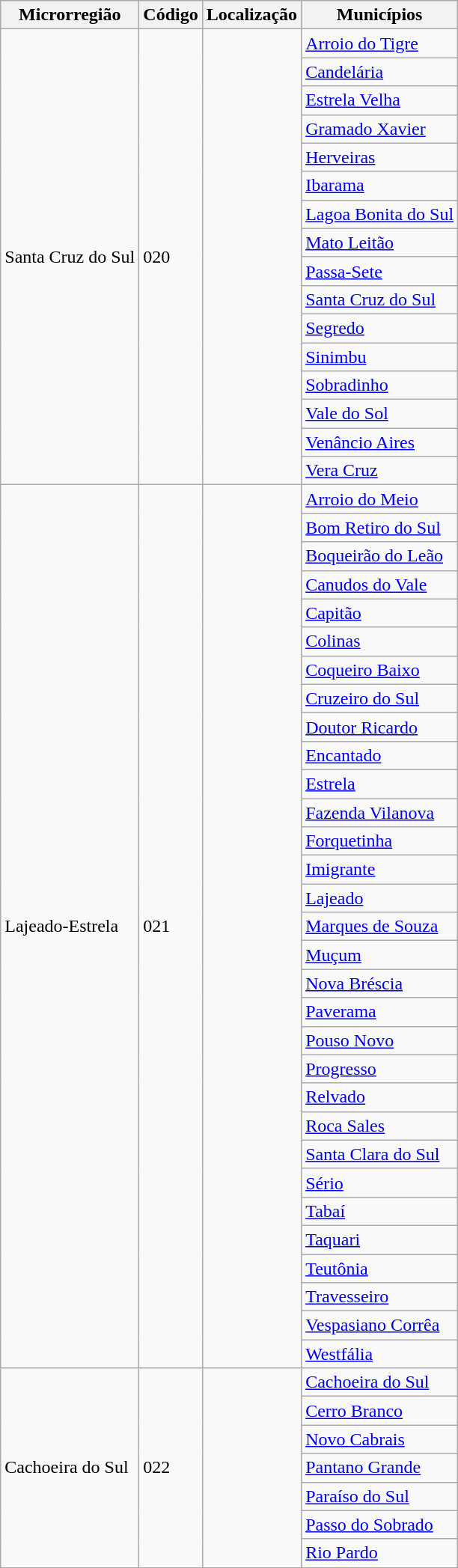<table class="wikitable sortable">
<tr>
<th>Microrregião</th>
<th>Código</th>
<th>Localização</th>
<th>Municípios</th>
</tr>
<tr>
<td rowspan="16">Santa Cruz do Sul</td>
<td rowspan="16">020</td>
<td rowspan="16"></td>
<td><a href='#'>Arroio do Tigre</a></td>
</tr>
<tr>
<td><a href='#'>Candelária</a></td>
</tr>
<tr>
<td><a href='#'>Estrela Velha</a></td>
</tr>
<tr>
<td><a href='#'>Gramado Xavier</a></td>
</tr>
<tr>
<td><a href='#'>Herveiras</a></td>
</tr>
<tr>
<td><a href='#'>Ibarama</a></td>
</tr>
<tr>
<td><a href='#'>Lagoa Bonita do Sul</a></td>
</tr>
<tr>
<td><a href='#'>Mato Leitão</a></td>
</tr>
<tr>
<td><a href='#'>Passa-Sete</a></td>
</tr>
<tr>
<td><a href='#'>Santa Cruz do Sul</a></td>
</tr>
<tr>
<td><a href='#'>Segredo</a></td>
</tr>
<tr>
<td><a href='#'>Sinimbu</a></td>
</tr>
<tr>
<td><a href='#'>Sobradinho</a></td>
</tr>
<tr>
<td><a href='#'>Vale do Sol</a></td>
</tr>
<tr>
<td><a href='#'>Venâncio Aires</a></td>
</tr>
<tr>
<td><a href='#'>Vera Cruz</a></td>
</tr>
<tr>
<td rowspan="31">Lajeado-Estrela</td>
<td rowspan="31">021</td>
<td rowspan="31"></td>
<td><a href='#'>Arroio do Meio</a></td>
</tr>
<tr>
<td><a href='#'>Bom Retiro do Sul</a></td>
</tr>
<tr>
<td><a href='#'>Boqueirão do Leão</a></td>
</tr>
<tr>
<td><a href='#'>Canudos do Vale</a></td>
</tr>
<tr>
<td><a href='#'>Capitão</a></td>
</tr>
<tr>
<td><a href='#'>Colinas</a></td>
</tr>
<tr>
<td><a href='#'>Coqueiro Baixo</a></td>
</tr>
<tr>
<td><a href='#'>Cruzeiro do Sul</a></td>
</tr>
<tr>
<td><a href='#'>Doutor Ricardo</a></td>
</tr>
<tr>
<td><a href='#'>Encantado</a></td>
</tr>
<tr>
<td><a href='#'>Estrela</a></td>
</tr>
<tr>
<td><a href='#'>Fazenda Vilanova</a></td>
</tr>
<tr>
<td><a href='#'>Forquetinha</a></td>
</tr>
<tr>
<td><a href='#'>Imigrante</a></td>
</tr>
<tr>
<td><a href='#'>Lajeado</a></td>
</tr>
<tr>
<td><a href='#'>Marques de Souza</a></td>
</tr>
<tr>
<td><a href='#'>Muçum</a></td>
</tr>
<tr>
<td><a href='#'>Nova Bréscia</a></td>
</tr>
<tr>
<td><a href='#'>Paverama</a></td>
</tr>
<tr>
<td><a href='#'>Pouso Novo</a></td>
</tr>
<tr>
<td><a href='#'>Progresso</a></td>
</tr>
<tr>
<td><a href='#'>Relvado</a></td>
</tr>
<tr>
<td><a href='#'>Roca Sales</a></td>
</tr>
<tr>
<td><a href='#'>Santa Clara do Sul</a></td>
</tr>
<tr>
<td><a href='#'>Sério</a></td>
</tr>
<tr>
<td><a href='#'>Tabaí</a></td>
</tr>
<tr>
<td><a href='#'>Taquari</a></td>
</tr>
<tr>
<td><a href='#'>Teutônia</a></td>
</tr>
<tr>
<td><a href='#'>Travesseiro</a></td>
</tr>
<tr>
<td><a href='#'>Vespasiano Corrêa</a></td>
</tr>
<tr>
<td><a href='#'>Westfália</a></td>
</tr>
<tr>
<td rowspan="7">Cachoeira do Sul</td>
<td rowspan="7">022</td>
<td rowspan="7"></td>
<td><a href='#'>Cachoeira do Sul</a></td>
</tr>
<tr>
<td><a href='#'>Cerro Branco</a></td>
</tr>
<tr>
<td><a href='#'>Novo Cabrais</a></td>
</tr>
<tr>
<td><a href='#'>Pantano Grande</a></td>
</tr>
<tr>
<td><a href='#'>Paraíso do Sul</a></td>
</tr>
<tr>
<td><a href='#'>Passo do Sobrado</a></td>
</tr>
<tr>
<td><a href='#'>Rio Pardo</a></td>
</tr>
<tr>
</tr>
</table>
